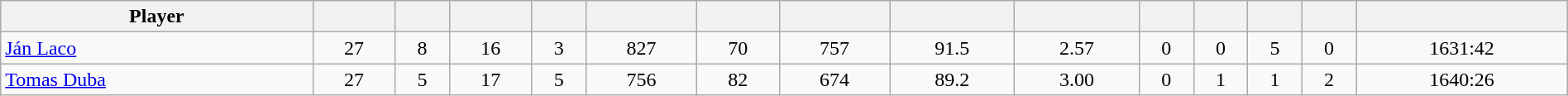<table class="wikitable sortable" style="width:100%; text-align:center;">
<tr align=center>
<th>Player</th>
<th></th>
<th></th>
<th></th>
<th></th>
<th></th>
<th></th>
<th></th>
<th></th>
<th></th>
<th></th>
<th></th>
<th></th>
<th></th>
<th></th>
</tr>
<tr align=center>
<td align=left> <a href='#'>Ján Laco</a></td>
<td>27</td>
<td>8</td>
<td>16</td>
<td>3</td>
<td>827</td>
<td>70</td>
<td>757</td>
<td>91.5</td>
<td>2.57</td>
<td>0</td>
<td>0</td>
<td>5</td>
<td>0</td>
<td>1631:42</td>
</tr>
<tr align=center>
<td align=left> <a href='#'>Tomas Duba</a></td>
<td>27</td>
<td>5</td>
<td>17</td>
<td>5</td>
<td>756</td>
<td>82</td>
<td>674</td>
<td>89.2</td>
<td>3.00</td>
<td>0</td>
<td>1</td>
<td>1</td>
<td>2</td>
<td>1640:26</td>
</tr>
</table>
